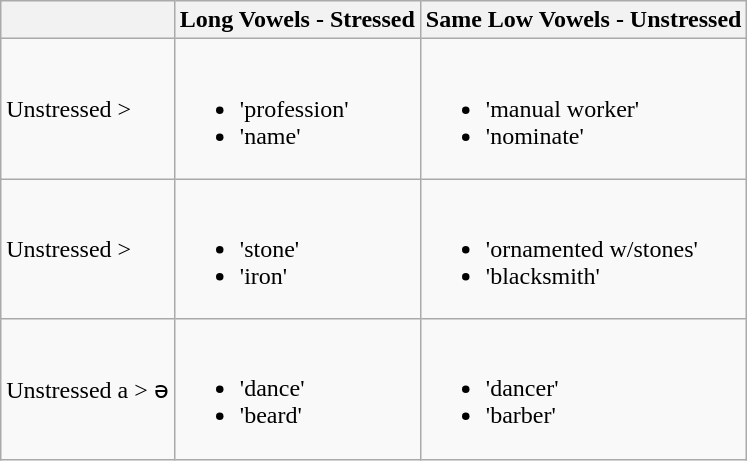<table class="wikitable" border="1">
<tr>
<th></th>
<th>Long Vowels - Stressed</th>
<th>Same Low Vowels - Unstressed</th>
</tr>
<tr>
<td>Unstressed  > </td>
<td><br><ul><li> 'profession'</li><li> 'name'</li></ul></td>
<td><br><ul><li> 'manual worker'</li><li> 'nominate'</li></ul></td>
</tr>
<tr>
<td>Unstressed  > </td>
<td><br><ul><li> 'stone'</li><li> 'iron'</li></ul></td>
<td><br><ul><li> 'ornamented w/stones'</li><li> 'blacksmith'</li></ul></td>
</tr>
<tr>
<td>Unstressed a > ə</td>
<td><br><ul><li> 'dance'</li><li> 'beard'</li></ul></td>
<td><br><ul><li> 'dancer'</li><li> 'barber'</li></ul></td>
</tr>
</table>
